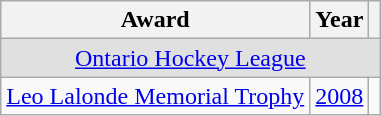<table class="wikitable">
<tr>
<th>Award</th>
<th>Year</th>
<th></th>
</tr>
<tr ALIGN="center" bgcolor="#e0e0e0">
<td colspan="3"><a href='#'>Ontario Hockey League</a></td>
</tr>
<tr>
<td><a href='#'>Leo Lalonde Memorial Trophy</a></td>
<td><a href='#'>2008</a></td>
<td></td>
</tr>
</table>
